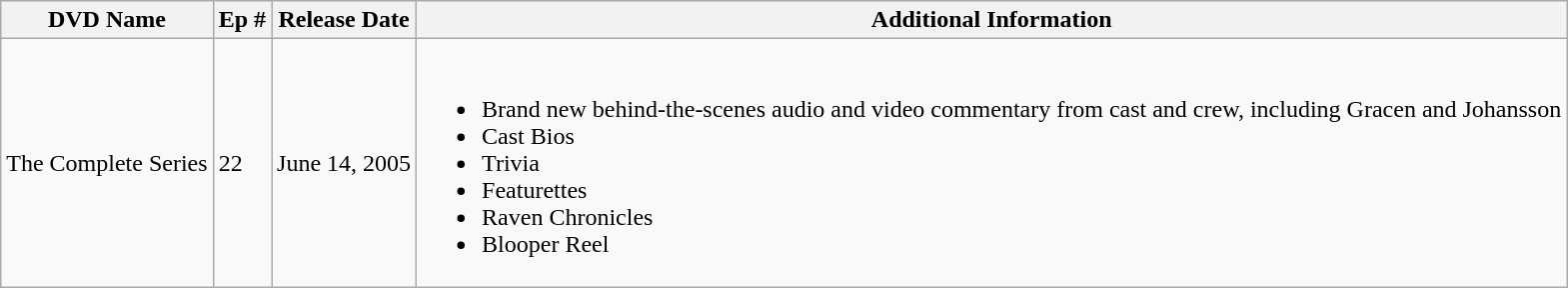<table class="wikitable">
<tr>
<th>DVD Name</th>
<th>Ep #</th>
<th>Release Date</th>
<th>Additional Information</th>
</tr>
<tr>
<td>The Complete Series</td>
<td>22</td>
<td>June 14, 2005</td>
<td><br><ul><li>Brand new behind-the-scenes audio and video commentary from cast and crew, including Gracen and Johansson</li><li>Cast Bios</li><li>Trivia</li><li>Featurettes</li><li>Raven Chronicles</li><li>Blooper Reel</li></ul></td>
</tr>
</table>
